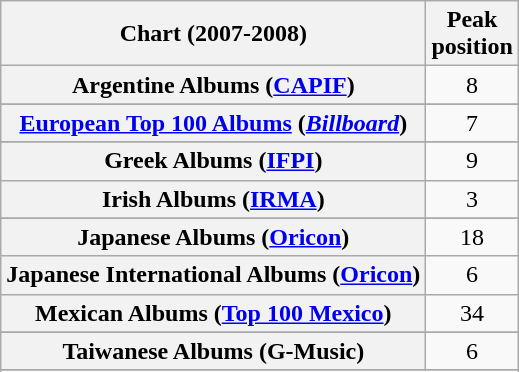<table class="wikitable sortable plainrowheaders" style="text-align:center">
<tr>
<th scope="col">Chart (2007-2008)</th>
<th scope="col">Peak<br>position</th>
</tr>
<tr>
<th scope="row">Argentine Albums (<a href='#'>CAPIF</a>)</th>
<td>8</td>
</tr>
<tr>
</tr>
<tr>
</tr>
<tr>
</tr>
<tr>
</tr>
<tr>
</tr>
<tr>
</tr>
<tr>
<th scope="row"><a href='#'>European Top 100 Albums</a> (<em><a href='#'>Billboard</a></em>)</th>
<td>7</td>
</tr>
<tr>
</tr>
<tr>
<th scope="row">Greek Albums (<a href='#'>IFPI</a>)</th>
<td>9</td>
</tr>
<tr>
<th scope="row">Irish Albums (<a href='#'>IRMA</a>)</th>
<td>3</td>
</tr>
<tr>
</tr>
<tr>
<th scope="row">Japanese Albums (<a href='#'>Oricon</a>)</th>
<td>18</td>
</tr>
<tr>
<th scope="row">Japanese International Albums (<a href='#'>Oricon</a>)</th>
<td>6</td>
</tr>
<tr>
<th scope="row">Mexican Albums (<a href='#'>Top 100 Mexico</a>)</th>
<td>34</td>
</tr>
<tr>
</tr>
<tr>
</tr>
<tr>
</tr>
<tr>
</tr>
<tr>
</tr>
<tr>
<th scope="row">Taiwanese Albums (G-Music)</th>
<td style="text-align:center;">6</td>
</tr>
<tr>
</tr>
<tr>
</tr>
</table>
